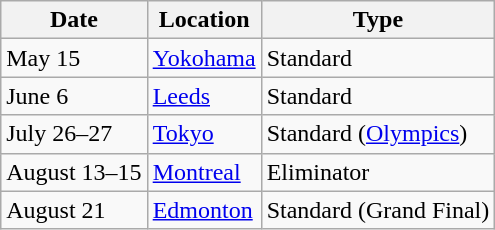<table class="wikitable “wikitable”" style="“display:inline-table;”">
<tr>
<th>Date</th>
<th>Location</th>
<th>Type</th>
</tr>
<tr>
<td>May 15</td>
<td> <a href='#'>Yokohama</a></td>
<td>Standard</td>
</tr>
<tr>
<td>June 6</td>
<td> <a href='#'>Leeds</a></td>
<td>Standard</td>
</tr>
<tr>
<td>July 26–27</td>
<td> <a href='#'>Tokyo</a></td>
<td>Standard (<a href='#'>Olympics</a>)</td>
</tr>
<tr>
<td>August 13–15</td>
<td> <a href='#'>Montreal</a></td>
<td>Eliminator</td>
</tr>
<tr>
<td>August 21</td>
<td> <a href='#'>Edmonton</a></td>
<td>Standard (Grand Final)</td>
</tr>
</table>
